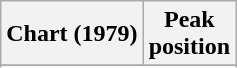<table class="wikitable sortable plainrowheaders" style="text-align:center">
<tr>
<th scope="col">Chart (1979)</th>
<th scope="col">Peak<br> position</th>
</tr>
<tr>
</tr>
<tr>
</tr>
</table>
